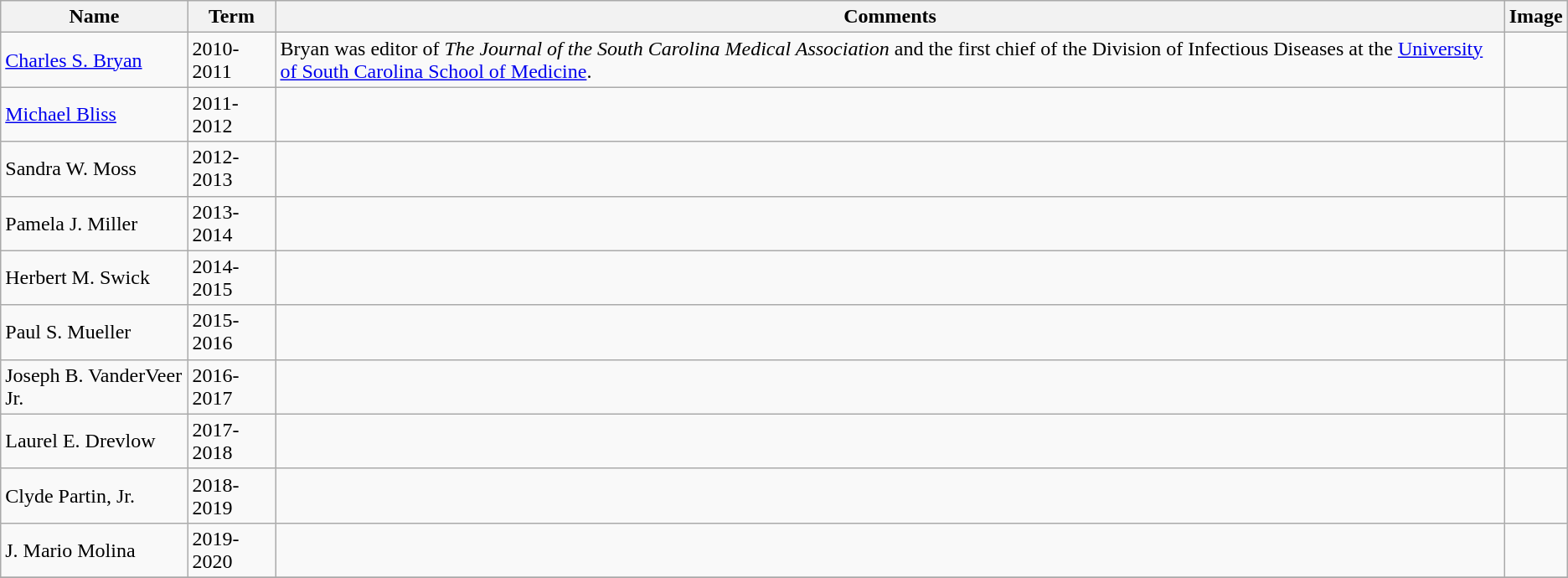<table class="wikitable">
<tr>
<th>Name</th>
<th>Term</th>
<th>Comments</th>
<th>Image</th>
</tr>
<tr>
<td><a href='#'>Charles S. Bryan</a></td>
<td>2010-2011</td>
<td>Bryan was editor of <em>The Journal of the South Carolina Medical Association</em> and the first chief of the Division of Infectious Diseases at the <a href='#'>University of South Carolina School of Medicine</a>.</td>
<td></td>
</tr>
<tr>
<td><a href='#'>Michael Bliss</a></td>
<td>2011-2012</td>
<td></td>
<td></td>
</tr>
<tr>
<td>Sandra W. Moss</td>
<td>2012-2013</td>
<td></td>
<td></td>
</tr>
<tr>
<td>Pamela J. Miller</td>
<td>2013-2014</td>
<td></td>
<td></td>
</tr>
<tr>
<td>Herbert M. Swick</td>
<td>2014-2015</td>
<td></td>
<td></td>
</tr>
<tr>
<td>Paul S. Mueller</td>
<td>2015-2016</td>
<td></td>
<td></td>
</tr>
<tr>
<td>Joseph B. VanderVeer Jr.</td>
<td>2016-2017</td>
<td></td>
<td></td>
</tr>
<tr>
<td>Laurel E. Drevlow</td>
<td>2017-2018</td>
<td></td>
<td></td>
</tr>
<tr>
<td>Clyde Partin, Jr.</td>
<td>2018-2019</td>
<td></td>
<td></td>
</tr>
<tr>
<td>J. Mario Molina</td>
<td>2019-2020</td>
<td></td>
<td></td>
</tr>
<tr>
</tr>
</table>
